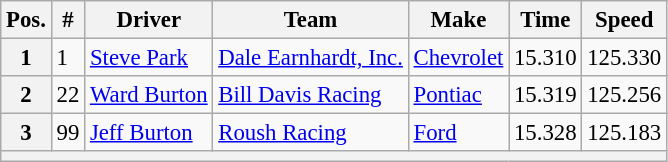<table class="wikitable" style="font-size:95%">
<tr>
<th>Pos.</th>
<th>#</th>
<th>Driver</th>
<th>Team</th>
<th>Make</th>
<th>Time</th>
<th>Speed</th>
</tr>
<tr>
<th>1</th>
<td>1</td>
<td><a href='#'>Steve Park</a></td>
<td><a href='#'>Dale Earnhardt, Inc.</a></td>
<td><a href='#'>Chevrolet</a></td>
<td>15.310</td>
<td>125.330</td>
</tr>
<tr>
<th>2</th>
<td>22</td>
<td><a href='#'>Ward Burton</a></td>
<td><a href='#'>Bill Davis Racing</a></td>
<td><a href='#'>Pontiac</a></td>
<td>15.319</td>
<td>125.256</td>
</tr>
<tr>
<th>3</th>
<td>99</td>
<td><a href='#'>Jeff Burton</a></td>
<td><a href='#'>Roush Racing</a></td>
<td><a href='#'>Ford</a></td>
<td>15.328</td>
<td>125.183</td>
</tr>
<tr>
<th colspan="7"></th>
</tr>
</table>
